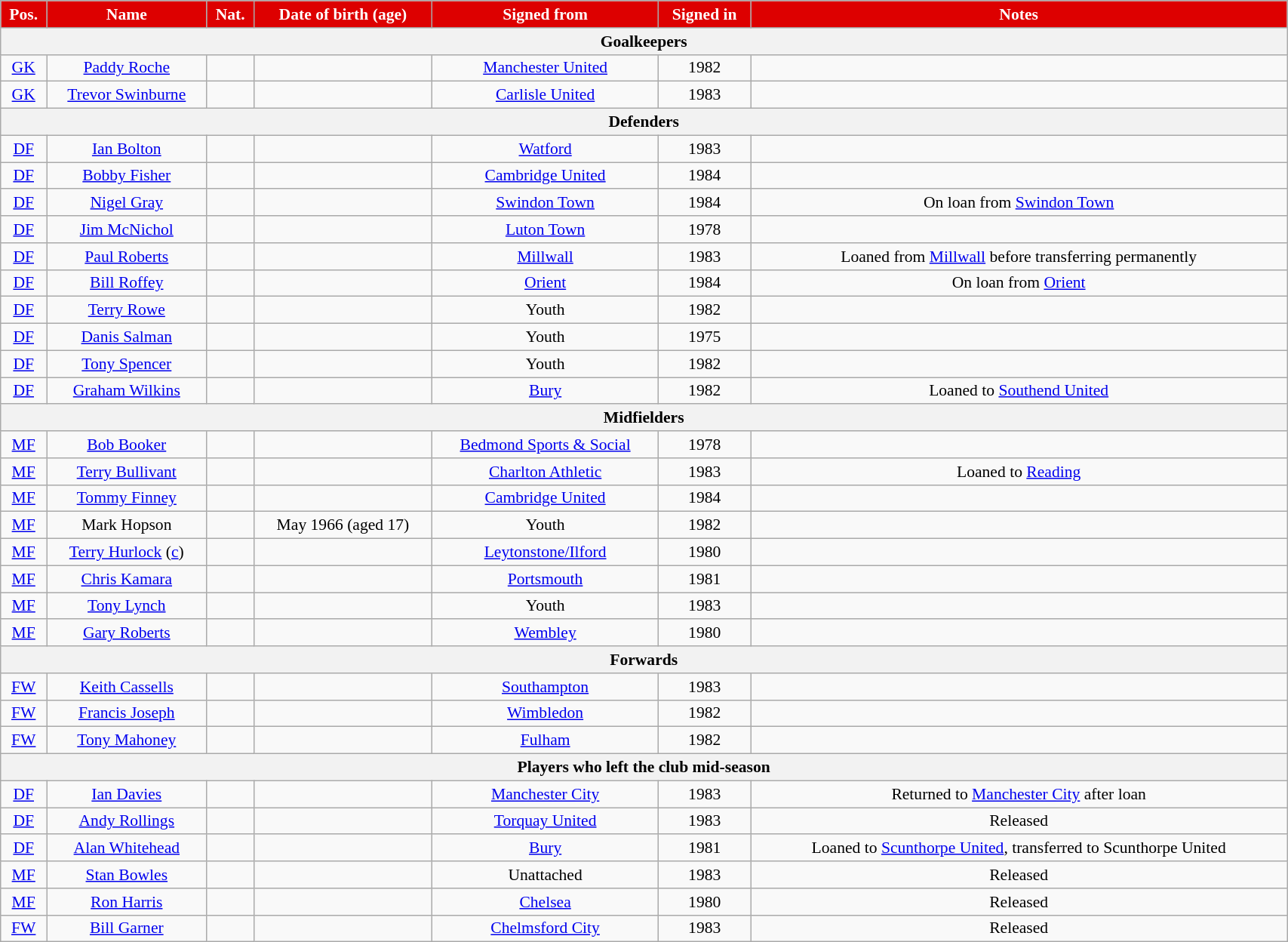<table class="wikitable" style="text-align:center; font-size:90%; width:90%;">
<tr>
<th style="background:#d00; color:white; text-align:center;">Pos.</th>
<th style="background:#d00; color:white; text-align:center;">Name</th>
<th style="background:#d00; color:white; text-align:center;">Nat.</th>
<th style="background:#d00; color:white; text-align:center;">Date of birth (age)</th>
<th style="background:#d00; color:white; text-align:center;">Signed from</th>
<th style="background:#d00; color:white; text-align:center;">Signed in</th>
<th style="background:#d00; color:white; text-align:center;">Notes</th>
</tr>
<tr>
<th colspan="7">Goalkeepers</th>
</tr>
<tr>
<td><a href='#'>GK</a></td>
<td><a href='#'>Paddy Roche</a></td>
<td></td>
<td></td>
<td><a href='#'>Manchester United</a></td>
<td>1982</td>
<td></td>
</tr>
<tr>
<td><a href='#'>GK</a></td>
<td><a href='#'>Trevor Swinburne</a></td>
<td></td>
<td></td>
<td><a href='#'>Carlisle United</a></td>
<td>1983</td>
<td></td>
</tr>
<tr>
<th colspan="7">Defenders</th>
</tr>
<tr>
<td><a href='#'>DF</a></td>
<td><a href='#'>Ian Bolton</a></td>
<td></td>
<td></td>
<td><a href='#'>Watford</a></td>
<td>1983</td>
<td></td>
</tr>
<tr>
<td><a href='#'>DF</a></td>
<td><a href='#'>Bobby Fisher</a></td>
<td></td>
<td></td>
<td><a href='#'>Cambridge United</a></td>
<td>1984</td>
<td></td>
</tr>
<tr>
<td><a href='#'>DF</a></td>
<td><a href='#'>Nigel Gray</a></td>
<td></td>
<td></td>
<td><a href='#'>Swindon Town</a></td>
<td>1984</td>
<td>On loan from <a href='#'>Swindon Town</a></td>
</tr>
<tr>
<td><a href='#'>DF</a></td>
<td><a href='#'>Jim McNichol</a></td>
<td></td>
<td></td>
<td><a href='#'>Luton Town</a></td>
<td>1978</td>
<td></td>
</tr>
<tr>
<td><a href='#'>DF</a></td>
<td><a href='#'>Paul Roberts</a></td>
<td></td>
<td></td>
<td><a href='#'>Millwall</a></td>
<td>1983</td>
<td>Loaned from <a href='#'>Millwall</a> before transferring permanently</td>
</tr>
<tr>
<td><a href='#'>DF</a></td>
<td><a href='#'>Bill Roffey</a></td>
<td></td>
<td></td>
<td><a href='#'>Orient</a></td>
<td>1984</td>
<td>On loan from <a href='#'>Orient</a></td>
</tr>
<tr>
<td><a href='#'>DF</a></td>
<td><a href='#'>Terry Rowe</a></td>
<td></td>
<td></td>
<td>Youth</td>
<td>1982</td>
<td></td>
</tr>
<tr>
<td><a href='#'>DF</a></td>
<td><a href='#'>Danis Salman</a></td>
<td></td>
<td></td>
<td>Youth</td>
<td>1975</td>
<td></td>
</tr>
<tr>
<td><a href='#'>DF</a></td>
<td><a href='#'>Tony Spencer</a></td>
<td></td>
<td></td>
<td>Youth</td>
<td>1982</td>
<td></td>
</tr>
<tr>
<td><a href='#'>DF</a></td>
<td><a href='#'>Graham Wilkins</a></td>
<td></td>
<td></td>
<td><a href='#'>Bury</a></td>
<td>1982</td>
<td>Loaned to <a href='#'>Southend United</a></td>
</tr>
<tr>
<th colspan="7">Midfielders</th>
</tr>
<tr>
<td><a href='#'>MF</a></td>
<td><a href='#'>Bob Booker</a></td>
<td></td>
<td></td>
<td><a href='#'>Bedmond Sports & Social</a></td>
<td>1978</td>
<td></td>
</tr>
<tr>
<td><a href='#'>MF</a></td>
<td><a href='#'>Terry Bullivant</a></td>
<td></td>
<td></td>
<td><a href='#'>Charlton Athletic</a></td>
<td>1983</td>
<td>Loaned to <a href='#'>Reading</a></td>
</tr>
<tr>
<td><a href='#'>MF</a></td>
<td><a href='#'>Tommy Finney</a></td>
<td></td>
<td></td>
<td><a href='#'>Cambridge United</a></td>
<td>1984</td>
<td></td>
</tr>
<tr>
<td><a href='#'>MF</a></td>
<td>Mark Hopson</td>
<td></td>
<td>May 1966 (aged 17)</td>
<td>Youth</td>
<td>1982</td>
<td></td>
</tr>
<tr>
<td><a href='#'>MF</a></td>
<td><a href='#'>Terry Hurlock</a> (<a href='#'>c</a>)</td>
<td></td>
<td></td>
<td><a href='#'>Leytonstone/Ilford</a></td>
<td>1980</td>
<td></td>
</tr>
<tr>
<td><a href='#'>MF</a></td>
<td><a href='#'>Chris Kamara</a></td>
<td></td>
<td></td>
<td><a href='#'>Portsmouth</a></td>
<td>1981</td>
<td></td>
</tr>
<tr>
<td><a href='#'>MF</a></td>
<td><a href='#'>Tony Lynch</a></td>
<td></td>
<td></td>
<td>Youth</td>
<td>1983</td>
<td></td>
</tr>
<tr>
<td><a href='#'>MF</a></td>
<td><a href='#'>Gary Roberts</a></td>
<td></td>
<td></td>
<td><a href='#'>Wembley</a></td>
<td>1980</td>
<td></td>
</tr>
<tr>
<th colspan="7">Forwards</th>
</tr>
<tr>
<td><a href='#'>FW</a></td>
<td><a href='#'>Keith Cassells</a></td>
<td></td>
<td></td>
<td><a href='#'>Southampton</a></td>
<td>1983</td>
<td></td>
</tr>
<tr>
<td><a href='#'>FW</a></td>
<td><a href='#'>Francis Joseph</a></td>
<td></td>
<td></td>
<td><a href='#'>Wimbledon</a></td>
<td>1982</td>
<td></td>
</tr>
<tr>
<td><a href='#'>FW</a></td>
<td><a href='#'>Tony Mahoney</a></td>
<td></td>
<td></td>
<td><a href='#'>Fulham</a></td>
<td>1982</td>
<td></td>
</tr>
<tr>
<th colspan="7">Players who left the club mid-season</th>
</tr>
<tr>
<td><a href='#'>DF</a></td>
<td><a href='#'>Ian Davies</a></td>
<td></td>
<td></td>
<td><a href='#'>Manchester City</a></td>
<td>1983</td>
<td>Returned to <a href='#'>Manchester City</a> after loan</td>
</tr>
<tr>
<td><a href='#'>DF</a></td>
<td><a href='#'>Andy Rollings</a></td>
<td></td>
<td></td>
<td><a href='#'>Torquay United</a></td>
<td>1983</td>
<td>Released</td>
</tr>
<tr>
<td><a href='#'>DF</a></td>
<td><a href='#'>Alan Whitehead</a></td>
<td></td>
<td></td>
<td><a href='#'>Bury</a></td>
<td>1981</td>
<td>Loaned to <a href='#'>Scunthorpe United</a>, transferred to Scunthorpe United</td>
</tr>
<tr>
<td><a href='#'>MF</a></td>
<td><a href='#'>Stan Bowles</a></td>
<td></td>
<td></td>
<td>Unattached</td>
<td>1983</td>
<td>Released</td>
</tr>
<tr>
<td><a href='#'>MF</a></td>
<td><a href='#'>Ron Harris</a></td>
<td></td>
<td></td>
<td><a href='#'>Chelsea</a></td>
<td>1980</td>
<td>Released</td>
</tr>
<tr>
<td><a href='#'>FW</a></td>
<td><a href='#'>Bill Garner</a></td>
<td></td>
<td></td>
<td><a href='#'>Chelmsford City</a></td>
<td>1983</td>
<td>Released</td>
</tr>
</table>
